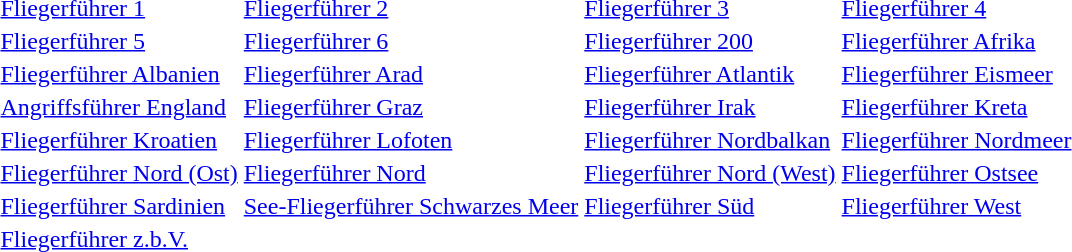<table>
<tr>
<td><a href='#'>Fliegerführer 1</a></td>
<td><a href='#'>Fliegerführer 2</a></td>
<td><a href='#'>Fliegerführer 3</a></td>
<td><a href='#'>Fliegerführer 4</a></td>
</tr>
<tr>
<td><a href='#'>Fliegerführer 5</a></td>
<td><a href='#'>Fliegerführer 6</a></td>
<td><a href='#'>Fliegerführer 200</a></td>
<td><a href='#'>Fliegerführer Afrika</a></td>
</tr>
<tr>
<td><a href='#'>Fliegerführer Albanien</a></td>
<td><a href='#'>Fliegerführer Arad</a></td>
<td><a href='#'>Fliegerführer Atlantik</a></td>
<td><a href='#'>Fliegerführer Eismeer</a></td>
</tr>
<tr>
<td><a href='#'>Angriffsführer England</a></td>
<td><a href='#'>Fliegerführer Graz</a></td>
<td><a href='#'>Fliegerführer Irak</a></td>
<td><a href='#'>Fliegerführer Kreta</a></td>
<td></td>
</tr>
<tr>
<td><a href='#'>Fliegerführer Kroatien</a></td>
<td><a href='#'>Fliegerführer Lofoten</a></td>
<td><a href='#'>Fliegerführer Nordbalkan</a></td>
<td><a href='#'>Fliegerführer Nordmeer</a></td>
<td></td>
</tr>
<tr>
<td><a href='#'>Fliegerführer Nord (Ost)</a></td>
<td><a href='#'>Fliegerführer Nord</a></td>
<td><a href='#'>Fliegerführer Nord (West)</a></td>
<td><a href='#'>Fliegerführer Ostsee</a></td>
<td></td>
</tr>
<tr>
<td><a href='#'>Fliegerführer Sardinien</a></td>
<td><a href='#'>See-Fliegerführer Schwarzes Meer</a></td>
<td><a href='#'>Fliegerführer Süd</a></td>
<td><a href='#'>Fliegerführer West</a></td>
<td></td>
</tr>
<tr>
<td><a href='#'>Fliegerführer z.b.V.</a></td>
</tr>
</table>
